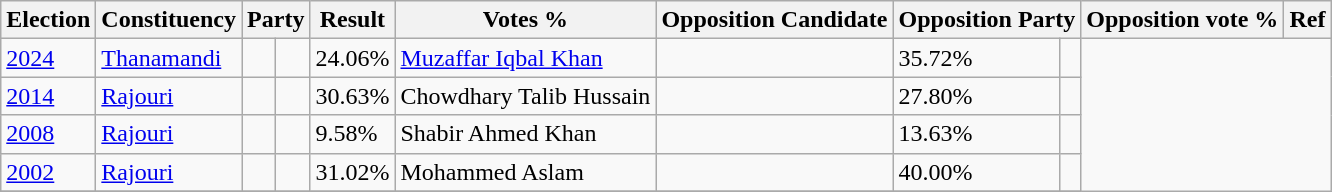<table class="wikitable sortable">
<tr>
<th>Election</th>
<th>Constituency</th>
<th colspan="2">Party</th>
<th>Result</th>
<th>Votes %</th>
<th>Opposition Candidate</th>
<th colspan="2">Opposition Party</th>
<th>Opposition vote %</th>
<th>Ref</th>
</tr>
<tr>
<td><a href='#'>2024</a></td>
<td><a href='#'>Thanamandi</a></td>
<td></td>
<td></td>
<td>24.06%</td>
<td><a href='#'>Muzaffar Iqbal Khan</a></td>
<td></td>
<td>35.72%</td>
<td></td>
</tr>
<tr>
<td><a href='#'>2014</a></td>
<td><a href='#'>Rajouri</a></td>
<td></td>
<td></td>
<td>30.63%</td>
<td>Chowdhary Talib Hussain</td>
<td></td>
<td>27.80%</td>
<td></td>
</tr>
<tr>
<td><a href='#'>2008</a></td>
<td><a href='#'>Rajouri</a></td>
<td></td>
<td></td>
<td>9.58%</td>
<td>Shabir Ahmed Khan</td>
<td></td>
<td>13.63%</td>
<td></td>
</tr>
<tr>
<td><a href='#'>2002</a></td>
<td><a href='#'>Rajouri</a></td>
<td></td>
<td></td>
<td>31.02%</td>
<td>Mohammed Aslam</td>
<td></td>
<td>40.00%</td>
<td></td>
</tr>
<tr>
</tr>
</table>
